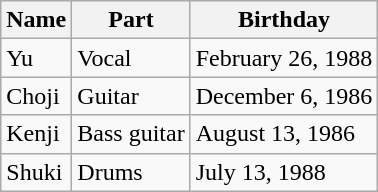<table class="wikitable">
<tr>
<th>Name</th>
<th>Part</th>
<th>Birthday</th>
</tr>
<tr>
<td>Yu</td>
<td>Vocal</td>
<td>February 26, 1988</td>
</tr>
<tr>
<td>Choji</td>
<td>Guitar</td>
<td>December 6, 1986</td>
</tr>
<tr>
<td>Kenji</td>
<td>Bass guitar</td>
<td>August 13, 1986</td>
</tr>
<tr>
<td>Shuki</td>
<td>Drums</td>
<td>July 13, 1988</td>
</tr>
</table>
